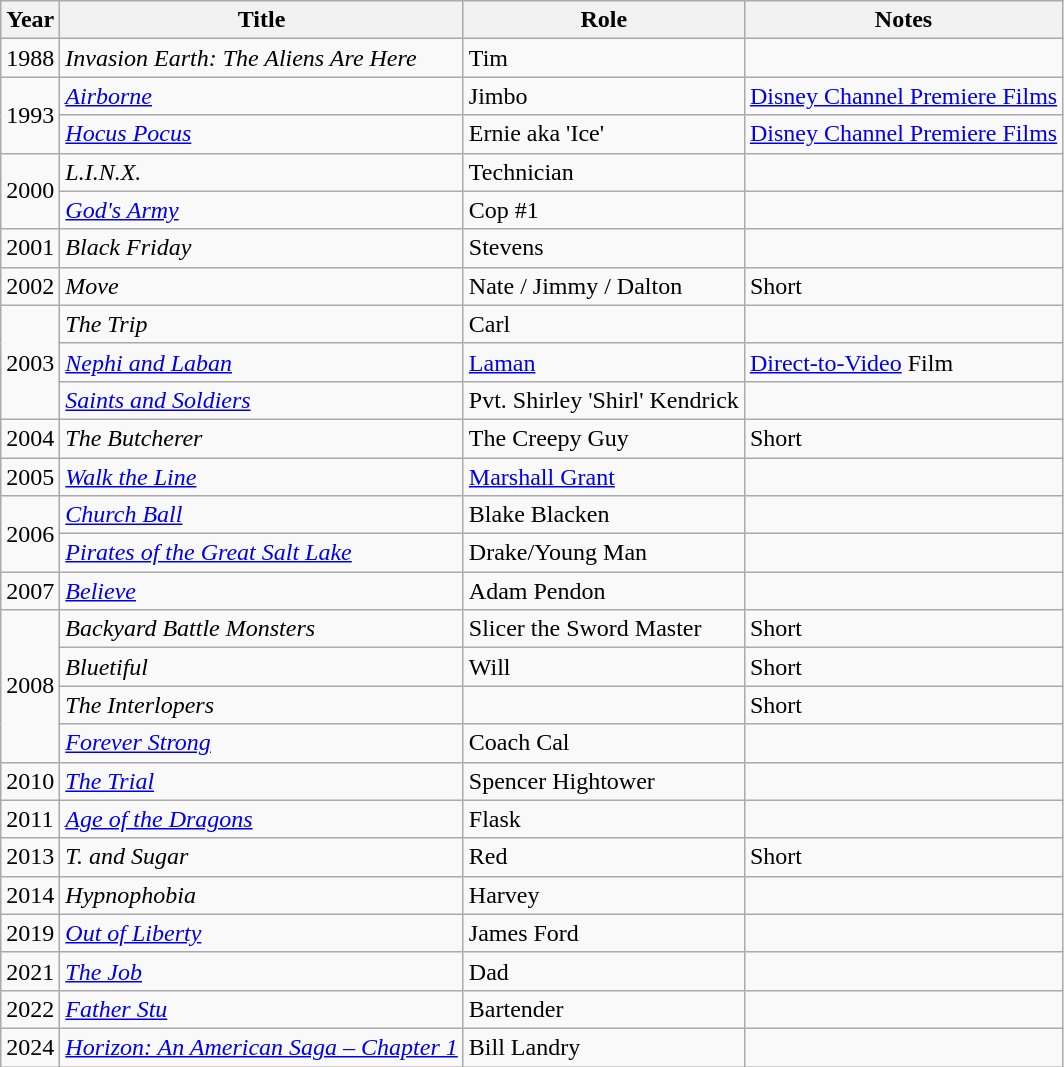<table class="wikitable sortable">
<tr>
<th>Year</th>
<th>Title</th>
<th>Role</th>
<th>Notes</th>
</tr>
<tr>
<td>1988</td>
<td><em>Invasion Earth: The Aliens Are Here</em></td>
<td>Tim</td>
<td></td>
</tr>
<tr>
<td rowspan=2>1993</td>
<td><em><a href='#'>Airborne</a></em></td>
<td>Jimbo</td>
<td><a href='#'>Disney Channel Premiere Films</a></td>
</tr>
<tr>
<td><em><a href='#'>Hocus Pocus</a></em></td>
<td>Ernie aka 'Ice'</td>
<td><a href='#'>Disney Channel Premiere Films</a></td>
</tr>
<tr>
<td rowspan=2>2000</td>
<td><em>L.I.N.X.</em></td>
<td>Technician</td>
<td></td>
</tr>
<tr>
<td><em><a href='#'>God's Army</a></em></td>
<td>Cop #1</td>
<td></td>
</tr>
<tr>
<td>2001</td>
<td><em>Black Friday</em></td>
<td>Stevens</td>
<td></td>
</tr>
<tr>
<td>2002</td>
<td><em>Move</em></td>
<td>Nate / Jimmy / Dalton</td>
<td>Short</td>
</tr>
<tr>
<td rowspan=3>2003</td>
<td><em>The Trip</em></td>
<td>Carl</td>
<td></td>
</tr>
<tr>
<td><em><a href='#'>Nephi and Laban</a></em></td>
<td><a href='#'>Laman</a></td>
<td><a href='#'>Direct-to-Video</a> Film</td>
</tr>
<tr>
<td><em><a href='#'>Saints and Soldiers</a></em></td>
<td>Pvt. Shirley 'Shirl' Kendrick</td>
<td></td>
</tr>
<tr>
<td>2004</td>
<td><em>The Butcherer</em></td>
<td>The Creepy Guy</td>
<td>Short</td>
</tr>
<tr>
<td>2005</td>
<td><em><a href='#'>Walk the Line</a></em></td>
<td><a href='#'>Marshall Grant</a></td>
<td></td>
</tr>
<tr>
<td rowspan=2>2006</td>
<td><em><a href='#'>Church Ball</a></em></td>
<td>Blake Blacken</td>
<td></td>
</tr>
<tr>
<td><em><a href='#'>Pirates of the Great Salt Lake</a></em></td>
<td>Drake/Young Man</td>
<td></td>
</tr>
<tr>
<td>2007</td>
<td><em><a href='#'>Believe</a></em></td>
<td>Adam Pendon</td>
<td></td>
</tr>
<tr>
<td rowspan=4>2008</td>
<td><em>Backyard Battle Monsters</em></td>
<td>Slicer the Sword Master</td>
<td>Short</td>
</tr>
<tr>
<td><em>Bluetiful</em></td>
<td>Will</td>
<td>Short</td>
</tr>
<tr>
<td><em>The Interlopers</em></td>
<td></td>
<td>Short</td>
</tr>
<tr>
<td><em><a href='#'>Forever Strong</a></em></td>
<td>Coach Cal</td>
<td></td>
</tr>
<tr>
<td>2010</td>
<td><em><a href='#'>The Trial</a></em></td>
<td>Spencer Hightower</td>
<td></td>
</tr>
<tr>
<td>2011</td>
<td><em><a href='#'>Age of the Dragons</a></em></td>
<td>Flask</td>
<td></td>
</tr>
<tr>
<td>2013</td>
<td><em>T. and Sugar</em></td>
<td>Red</td>
<td>Short</td>
</tr>
<tr>
<td>2014</td>
<td><em>Hypnophobia</em></td>
<td>Harvey</td>
<td></td>
</tr>
<tr>
<td>2019</td>
<td><em><a href='#'>Out of Liberty</a></em></td>
<td>James Ford</td>
<td></td>
</tr>
<tr>
<td>2021</td>
<td><em><a href='#'>The Job</a></em></td>
<td>Dad</td>
<td></td>
</tr>
<tr>
<td>2022</td>
<td><em><a href='#'>Father Stu</a></em></td>
<td>Bartender</td>
<td></td>
</tr>
<tr>
<td>2024</td>
<td><em><a href='#'>Horizon: An American Saga – Chapter 1</a></em></td>
<td>Bill Landry</td>
<td></td>
</tr>
</table>
